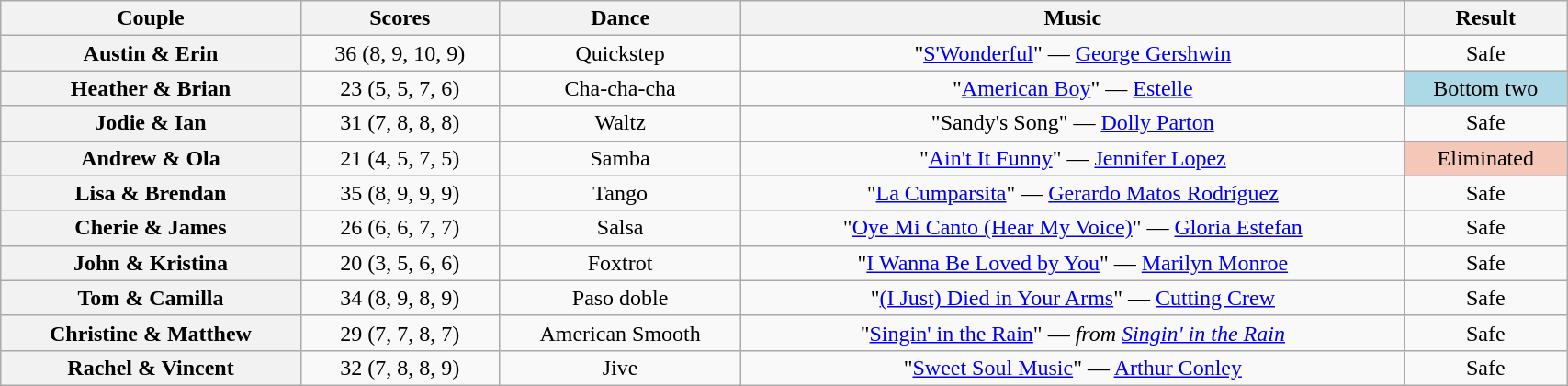<table class="wikitable sortable" style="text-align:center; width:90%">
<tr>
<th scope="col">Couple</th>
<th scope="col">Scores</th>
<th scope="col" class="unsortable">Dance</th>
<th scope="col" class="unsortable">Music</th>
<th scope="col" class="unsortable">Result</th>
</tr>
<tr>
<th scope="row">Austin & Erin</th>
<td>36 (8, 9, 10, 9)</td>
<td>Quickstep</td>
<td>"<a href='#'>S'Wonderful</a>" — <a href='#'>George Gershwin</a></td>
<td>Safe</td>
</tr>
<tr>
<th scope="row">Heather & Brian</th>
<td>23 (5, 5, 7, 6)</td>
<td>Cha-cha-cha</td>
<td>"<a href='#'>American Boy</a>" — <a href='#'>Estelle</a></td>
<td bgcolor="lightblue">Bottom two</td>
</tr>
<tr>
<th scope="row">Jodie & Ian</th>
<td>31 (7, 8, 8, 8)</td>
<td>Waltz</td>
<td>"Sandy's Song" — <a href='#'>Dolly Parton</a></td>
<td>Safe</td>
</tr>
<tr>
<th scope="row">Andrew & Ola</th>
<td>21 (4, 5, 7, 5)</td>
<td>Samba</td>
<td>"<a href='#'>Ain't It Funny</a>" — <a href='#'>Jennifer Lopez</a></td>
<td bgcolor="f4c7b8">Eliminated</td>
</tr>
<tr>
<th scope="row">Lisa & Brendan</th>
<td>35 (8, 9, 9, 9)</td>
<td>Tango</td>
<td>"<a href='#'>La Cumparsita</a>" — <a href='#'>Gerardo Matos Rodríguez</a></td>
<td>Safe</td>
</tr>
<tr>
<th scope="row">Cherie & James</th>
<td>26 (6, 6, 7, 7)</td>
<td>Salsa</td>
<td>"<a href='#'>Oye Mi Canto (Hear My Voice)</a>" — <a href='#'>Gloria Estefan</a></td>
<td>Safe</td>
</tr>
<tr>
<th scope="row">John & Kristina</th>
<td>20 (3, 5, 6, 6)</td>
<td>Foxtrot</td>
<td>"<a href='#'>I Wanna Be Loved by You</a>" — <a href='#'>Marilyn Monroe</a></td>
<td>Safe</td>
</tr>
<tr>
<th scope="row">Tom & Camilla</th>
<td>34 (8, 9, 8, 9)</td>
<td>Paso doble</td>
<td>"<a href='#'>(I Just) Died in Your Arms</a>" — <a href='#'>Cutting Crew</a></td>
<td>Safe</td>
</tr>
<tr>
<th scope="row">Christine & Matthew</th>
<td>29 (7, 7, 8, 7)</td>
<td>American Smooth</td>
<td>"<a href='#'>Singin' in the Rain</a>" — <em>from <a href='#'>Singin' in the Rain</a></em></td>
<td>Safe</td>
</tr>
<tr>
<th scope="row">Rachel & Vincent</th>
<td>32 (7, 8, 8, 9)</td>
<td>Jive</td>
<td>"<a href='#'>Sweet Soul Music</a>" — <a href='#'>Arthur Conley</a></td>
<td>Safe</td>
</tr>
</table>
